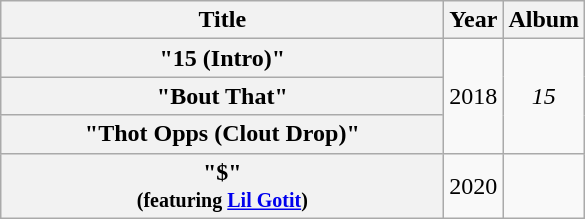<table class="wikitable plainrowheaders" style="text-align:center;">
<tr>
<th scope="col" style="width:18em;">Title</th>
<th scope="col">Year</th>
<th scope="col">Album</th>
</tr>
<tr>
<th scope="row">"15 (Intro)"</th>
<td rowspan="3">2018</td>
<td rowspan="3"><em>15</em></td>
</tr>
<tr>
<th scope="row">"Bout That"</th>
</tr>
<tr>
<th scope="row">"Thot Opps (Clout Drop)"</th>
</tr>
<tr>
<th scope="row">"$"<br> <small>(featuring <a href='#'>Lil Gotit</a>)</small></th>
<td>2020</td>
<td></td>
</tr>
</table>
